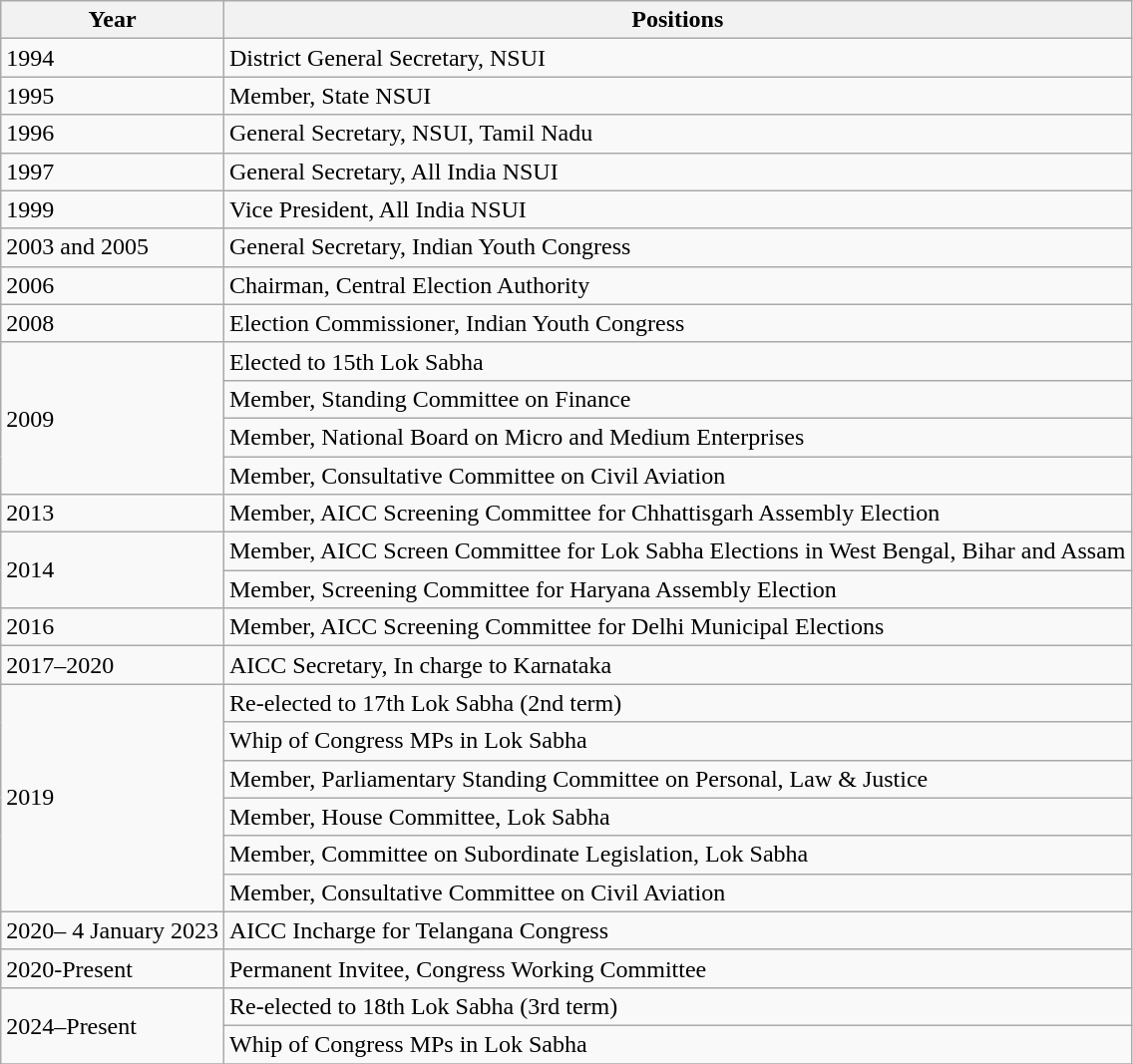<table class="wikitable">
<tr>
<th>Year</th>
<th>Positions</th>
</tr>
<tr>
<td>1994</td>
<td>District General Secretary, NSUI</td>
</tr>
<tr>
<td>1995</td>
<td>Member, State NSUI</td>
</tr>
<tr>
<td>1996</td>
<td>General Secretary, NSUI, Tamil Nadu</td>
</tr>
<tr>
<td>1997</td>
<td>General Secretary, All India NSUI</td>
</tr>
<tr>
<td>1999</td>
<td>Vice President, All India NSUI</td>
</tr>
<tr>
<td>2003 and 2005</td>
<td>General Secretary, Indian Youth Congress</td>
</tr>
<tr>
<td>2006</td>
<td>Chairman, Central Election Authority</td>
</tr>
<tr>
<td>2008</td>
<td>Election Commissioner, Indian Youth Congress</td>
</tr>
<tr>
<td rowspan="4">2009</td>
<td>Elected to 15th Lok Sabha</td>
</tr>
<tr>
<td>Member, Standing Committee on Finance</td>
</tr>
<tr>
<td>Member, National Board on Micro and Medium Enterprises</td>
</tr>
<tr>
<td>Member, Consultative Committee on Civil Aviation</td>
</tr>
<tr>
<td>2013</td>
<td>Member, AICC Screening Committee for Chhattisgarh Assembly Election</td>
</tr>
<tr>
<td rowspan="2">2014</td>
<td>Member, AICC Screen Committee for Lok Sabha Elections in West Bengal, Bihar and Assam</td>
</tr>
<tr>
<td>Member, Screening Committee for Haryana Assembly Election</td>
</tr>
<tr>
<td>2016</td>
<td>Member, AICC Screening Committee for Delhi Municipal Elections</td>
</tr>
<tr>
<td>2017–2020</td>
<td>AICC Secretary, In charge to Karnataka</td>
</tr>
<tr>
<td rowspan="6">2019</td>
<td>Re-elected to 17th Lok Sabha (2nd term)</td>
</tr>
<tr>
<td>Whip of Congress MPs in Lok Sabha</td>
</tr>
<tr>
<td>Member, Parliamentary Standing Committee on Personal, Law & Justice</td>
</tr>
<tr>
<td>Member, House Committee, Lok Sabha</td>
</tr>
<tr>
<td>Member, Committee on Subordinate Legislation, Lok Sabha</td>
</tr>
<tr>
<td>Member, Consultative Committee on Civil Aviation</td>
</tr>
<tr>
<td>2020– 4 January 2023</td>
<td>AICC Incharge for Telangana Congress</td>
</tr>
<tr>
<td>2020-Present</td>
<td>Permanent Invitee, Congress Working Committee</td>
</tr>
<tr>
<td rowspan="2">2024–Present</td>
<td>Re-elected to 18th Lok Sabha (3rd term)</td>
</tr>
<tr>
<td>Whip of Congress MPs in Lok Sabha</td>
</tr>
<tr>
</tr>
</table>
